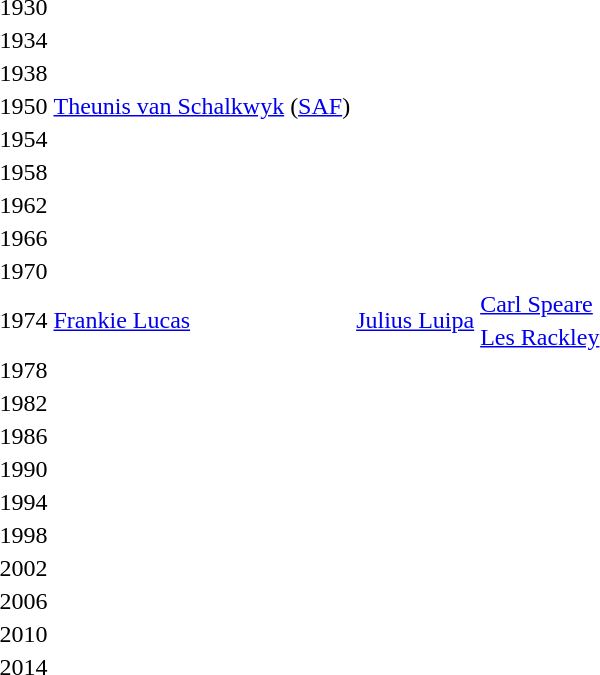<table>
<tr>
<td>1930</td>
<td></td>
<td></td>
<td></td>
</tr>
<tr>
<td>1934</td>
<td></td>
<td></td>
<td></td>
</tr>
<tr>
<td>1938</td>
<td></td>
<td></td>
<td></td>
</tr>
<tr>
<td>1950</td>
<td> <a href='#'>Theunis van Schalkwyk</a> <span>(<a href='#'>SAF</a>)</span></td>
<td></td>
<td></td>
</tr>
<tr>
<td>1954</td>
<td></td>
<td></td>
<td></td>
</tr>
<tr>
<td rowspan=2>1958</td>
<td rowspan=2></td>
<td rowspan=2></td>
<td></td>
</tr>
<tr>
<td></td>
</tr>
<tr>
<td>1962</td>
<td></td>
<td></td>
<td></td>
</tr>
<tr>
<td>1966</td>
<td></td>
<td></td>
<td><br></td>
</tr>
<tr>
<td rowspan=2>1970</td>
<td rowspan=2></td>
<td rowspan=2></td>
<td></td>
</tr>
<tr>
<td></td>
</tr>
<tr>
<td rowspan=2>1974</td>
<td rowspan=2> <a href='#'>Frankie Lucas</a></td>
<td rowspan=2> <a href='#'>Julius Luipa</a></td>
<td> <a href='#'>Carl Speare</a></td>
</tr>
<tr>
<td> <a href='#'>Les Rackley</a></td>
</tr>
<tr>
<td rowspan=2>1978</td>
<td rowspan=2></td>
<td rowspan=2></td>
<td></td>
</tr>
<tr>
<td></td>
</tr>
<tr>
<td rowspan=2>1982</td>
<td rowspan=2></td>
<td rowspan=2></td>
<td></td>
</tr>
<tr>
<td></td>
</tr>
<tr>
<td>1986</td>
<td></td>
<td></td>
<td><br></td>
</tr>
<tr>
<td>1990</td>
<td></td>
<td></td>
<td><br></td>
</tr>
<tr>
<td>1994</td>
<td></td>
<td></td>
<td><br></td>
</tr>
<tr>
<td>1998</td>
<td></td>
<td></td>
<td><br></td>
</tr>
<tr>
<td rowspan=2>2002</td>
<td rowspan=2></td>
<td rowspan=2></td>
<td></td>
</tr>
<tr>
<td></td>
</tr>
<tr>
<td rowspan=2>2006</td>
<td rowspan=2></td>
<td rowspan=2></td>
<td></td>
</tr>
<tr>
<td></td>
</tr>
<tr>
<td rowspan=2>2010<br></td>
<td rowspan=2></td>
<td rowspan=2></td>
<td></td>
</tr>
<tr>
<td></td>
</tr>
<tr>
<td rowspan=2>2014<br></td>
<td rowspan=2></td>
<td rowspan=2></td>
<td></td>
</tr>
<tr>
<td></td>
</tr>
</table>
